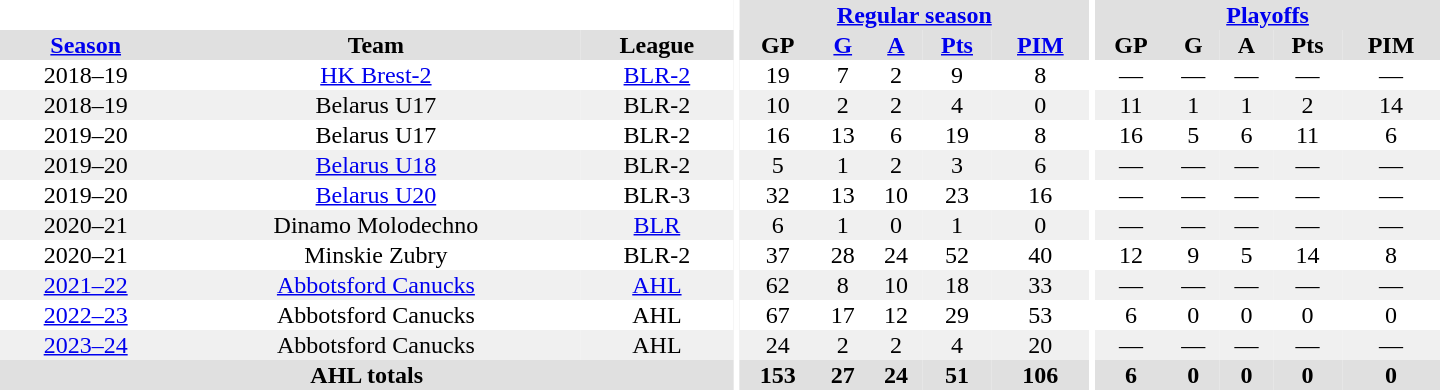<table border="0" cellpadding="1" cellspacing="0" style="text-align:center; width:60em">
<tr bgcolor="#e0e0e0">
<th colspan="3" bgcolor="#ffffff"></th>
<th rowspan="100" bgcolor="#ffffff"></th>
<th colspan="5"><a href='#'>Regular season</a></th>
<th rowspan="100" bgcolor="#ffffff"></th>
<th colspan="5"><a href='#'>Playoffs</a></th>
</tr>
<tr bgcolor="#e0e0e0">
<th><a href='#'>Season</a></th>
<th>Team</th>
<th>League</th>
<th>GP</th>
<th><a href='#'>G</a></th>
<th><a href='#'>A</a></th>
<th><a href='#'>Pts</a></th>
<th><a href='#'>PIM</a></th>
<th>GP</th>
<th>G</th>
<th>A</th>
<th>Pts</th>
<th>PIM</th>
</tr>
<tr>
<td>2018–19</td>
<td><a href='#'>HK Brest-2</a></td>
<td><a href='#'>BLR-2</a></td>
<td>19</td>
<td>7</td>
<td>2</td>
<td>9</td>
<td>8</td>
<td>—</td>
<td>—</td>
<td>—</td>
<td>—</td>
<td>—</td>
</tr>
<tr bgcolor="#f0f0f0">
<td>2018–19</td>
<td>Belarus U17</td>
<td>BLR-2</td>
<td>10</td>
<td>2</td>
<td>2</td>
<td>4</td>
<td>0</td>
<td>11</td>
<td>1</td>
<td>1</td>
<td>2</td>
<td>14</td>
</tr>
<tr>
<td>2019–20</td>
<td>Belarus U17</td>
<td>BLR-2</td>
<td>16</td>
<td>13</td>
<td>6</td>
<td>19</td>
<td>8</td>
<td>16</td>
<td>5</td>
<td>6</td>
<td>11</td>
<td>6</td>
</tr>
<tr bgcolor="#f0f0f0">
<td>2019–20</td>
<td><a href='#'>Belarus U18</a></td>
<td>BLR-2</td>
<td>5</td>
<td>1</td>
<td>2</td>
<td>3</td>
<td>6</td>
<td>—</td>
<td>—</td>
<td>—</td>
<td>—</td>
<td>—</td>
</tr>
<tr>
<td>2019–20</td>
<td><a href='#'>Belarus U20</a></td>
<td>BLR-3</td>
<td>32</td>
<td>13</td>
<td>10</td>
<td>23</td>
<td>16</td>
<td>—</td>
<td>—</td>
<td>—</td>
<td>—</td>
<td>—</td>
</tr>
<tr bgcolor="#f0f0f0">
<td>2020–21</td>
<td>Dinamo Molodechno</td>
<td><a href='#'>BLR</a></td>
<td>6</td>
<td>1</td>
<td>0</td>
<td>1</td>
<td>0</td>
<td>—</td>
<td>—</td>
<td>—</td>
<td>—</td>
<td>—</td>
</tr>
<tr>
<td>2020–21</td>
<td>Minskie Zubry</td>
<td>BLR-2</td>
<td>37</td>
<td>28</td>
<td>24</td>
<td>52</td>
<td>40</td>
<td>12</td>
<td>9</td>
<td>5</td>
<td>14</td>
<td>8</td>
</tr>
<tr bgcolor="#f0f0f0">
<td><a href='#'>2021–22</a></td>
<td><a href='#'>Abbotsford Canucks</a></td>
<td><a href='#'>AHL</a></td>
<td>62</td>
<td>8</td>
<td>10</td>
<td>18</td>
<td>33</td>
<td>—</td>
<td>—</td>
<td>—</td>
<td>—</td>
<td>—</td>
</tr>
<tr>
<td><a href='#'>2022–23</a></td>
<td>Abbotsford Canucks</td>
<td>AHL</td>
<td>67</td>
<td>17</td>
<td>12</td>
<td>29</td>
<td>53</td>
<td>6</td>
<td>0</td>
<td>0</td>
<td>0</td>
<td>0</td>
</tr>
<tr bgcolor="#f0f0f0">
<td><a href='#'>2023–24</a></td>
<td>Abbotsford Canucks</td>
<td>AHL</td>
<td>24</td>
<td>2</td>
<td>2</td>
<td>4</td>
<td>20</td>
<td>—</td>
<td>—</td>
<td>—</td>
<td>—</td>
<td>—</td>
</tr>
<tr bgcolor="#e0e0e0">
<th colspan="3">AHL totals</th>
<th>153</th>
<th>27</th>
<th>24</th>
<th>51</th>
<th>106</th>
<th>6</th>
<th>0</th>
<th>0</th>
<th>0</th>
<th>0</th>
</tr>
</table>
